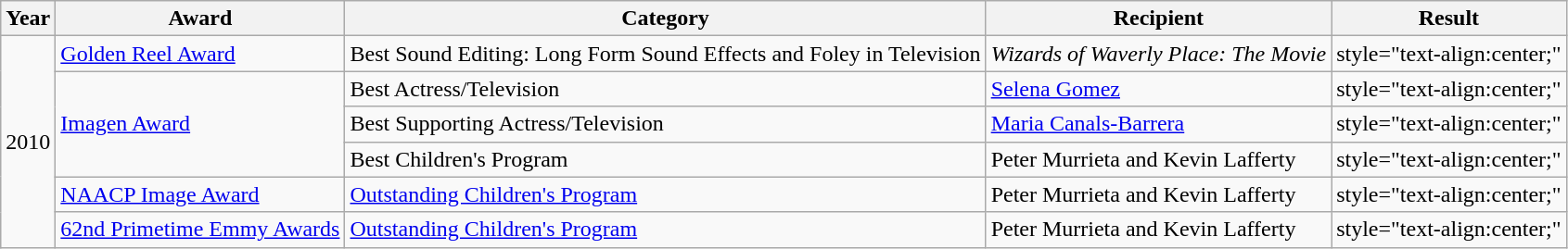<table class="wikitable">
<tr>
<th>Year</th>
<th>Award</th>
<th>Category</th>
<th>Recipient</th>
<th>Result</th>
</tr>
<tr>
<td style="text-align:center;" rowspan="6">2010</td>
<td><a href='#'>Golden Reel Award</a></td>
<td>Best Sound Editing: Long Form Sound Effects and Foley in Television</td>
<td><em>Wizards of Waverly Place: The Movie</em></td>
<td>style="text-align:center;" </td>
</tr>
<tr>
<td rowspan=3><a href='#'>Imagen Award</a></td>
<td>Best Actress/Television</td>
<td><a href='#'>Selena Gomez</a></td>
<td>style="text-align:center;" </td>
</tr>
<tr>
<td>Best Supporting Actress/Television</td>
<td><a href='#'>Maria Canals-Barrera</a></td>
<td>style="text-align:center;" </td>
</tr>
<tr>
<td>Best Children's Program</td>
<td>Peter Murrieta and Kevin Lafferty</td>
<td>style="text-align:center;" </td>
</tr>
<tr>
<td><a href='#'>NAACP Image Award</a></td>
<td><a href='#'>Outstanding Children's Program</a></td>
<td>Peter Murrieta and Kevin Lafferty</td>
<td>style="text-align:center;" </td>
</tr>
<tr>
<td><a href='#'>62nd Primetime Emmy Awards</a></td>
<td><a href='#'>Outstanding Children's Program</a></td>
<td>Peter Murrieta and Kevin Lafferty</td>
<td>style="text-align:center;" </td>
</tr>
</table>
